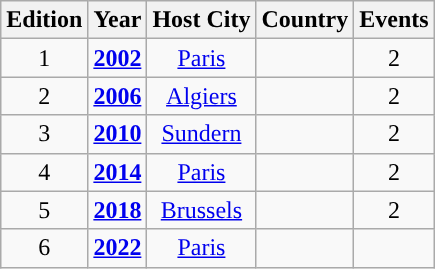<table class="wikitable" style="text-align:center">
<tr>
<th>Edition</th>
<th>Year</th>
<th>Host City</th>
<th>Country</th>
<th>Events</th>
</tr>
<tr>
<td>1</td>
<td><strong><a href='#'>2002</a></strong></td>
<td><a href='#'>Paris</a></td>
<td align="left"></td>
<td>2</td>
</tr>
<tr>
<td>2</td>
<td><strong><a href='#'>2006</a></strong></td>
<td><a href='#'>Algiers</a></td>
<td align="left"></td>
<td>2</td>
</tr>
<tr>
<td>3</td>
<td><strong><a href='#'>2010</a></strong></td>
<td><a href='#'>Sundern</a></td>
<td align="left"></td>
<td>2</td>
</tr>
<tr>
<td>4</td>
<td><strong><a href='#'>2014</a></strong></td>
<td><a href='#'>Paris</a></td>
<td align="left"></td>
<td>2</td>
</tr>
<tr>
<td>5</td>
<td><strong><a href='#'>2018</a></strong></td>
<td><a href='#'>Brussels</a></td>
<td align="left"></td>
<td>2</td>
</tr>
<tr>
<td>6</td>
<td><strong><a href='#'>2022</a></strong></td>
<td><a href='#'>Paris</a></td>
<td align="left"></td>
<td></td>
</tr>
</table>
